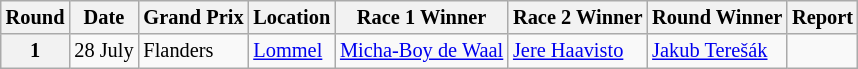<table class="wikitable" style="font-size: 85%;">
<tr>
<th>Round</th>
<th>Date</th>
<th>Grand Prix</th>
<th>Location</th>
<th>Race 1 Winner</th>
<th>Race 2 Winner</th>
<th>Round Winner</th>
<th>Report</th>
</tr>
<tr>
<th>1</th>
<td>28 July</td>
<td> Flanders</td>
<td><a href='#'>Lommel</a></td>
<td> <a href='#'>Micha-Boy de Waal</a></td>
<td> <a href='#'>Jere Haavisto</a></td>
<td> <a href='#'>Jakub Terešák</a></td>
<td></td>
</tr>
</table>
